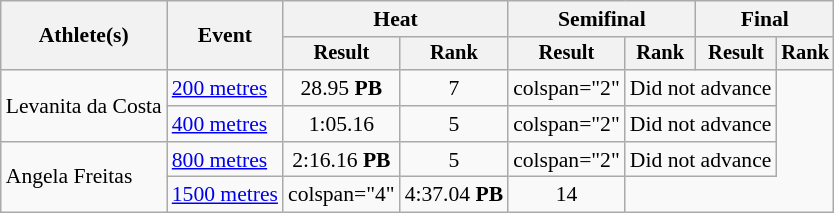<table class="wikitable" style="font-size:90%">
<tr>
<th rowspan="2">Athlete(s)</th>
<th rowspan="2">Event</th>
<th colspan="2">Heat</th>
<th colspan="2">Semifinal</th>
<th colspan="2">Final</th>
</tr>
<tr style="font-size:95%">
<th>Result</th>
<th>Rank</th>
<th>Result</th>
<th>Rank</th>
<th>Result</th>
<th>Rank</th>
</tr>
<tr align=center>
<td align=left rowspan="2">Levanita da Costa</td>
<td style="text-align:left;"><a href='#'>200 metres</a></td>
<td>28.95 <strong>PB</strong></td>
<td>7</td>
<td>colspan="2" </td>
<td colspan="2">Did not advance</td>
</tr>
<tr align=center>
<td style="text-align:left;"><a href='#'>400 metres</a></td>
<td>1:05.16</td>
<td>5</td>
<td>colspan="2" </td>
<td colspan="2">Did not advance</td>
</tr>
<tr align=center>
<td align=left rowspan="2">Angela Freitas</td>
<td style="text-align:left;"><a href='#'>800 metres</a></td>
<td>2:16.16 <strong>PB</strong></td>
<td>5</td>
<td>colspan="2" </td>
<td colspan="2">Did not advance</td>
</tr>
<tr align=center>
<td style="text-align:left;"><a href='#'>1500 metres</a></td>
<td>colspan="4" </td>
<td>4:37.04 <strong>PB</strong></td>
<td>14</td>
</tr>
</table>
